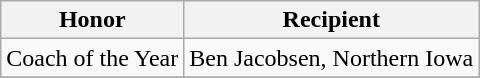<table class="wikitable" border="1">
<tr>
<th>Honor</th>
<th>Recipient</th>
</tr>
<tr>
<td>Coach of the Year</td>
<td>Ben Jacobsen, Northern Iowa</td>
</tr>
<tr>
</tr>
</table>
